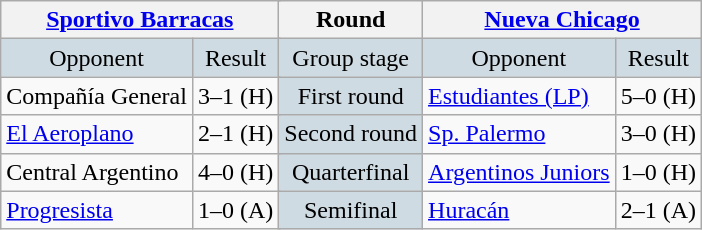<table class="wikitable" style="text-align:center;">
<tr>
<th colspan=3 width= px><a href='#'>Sportivo Barracas</a></th>
<th>Round</th>
<th colspan=3 width= px><a href='#'>Nueva Chicago</a></th>
</tr>
<tr bgcolor= #CFDBE2>
<td width= px>Opponent</td>
<td colspan=2 width= px>Result</td>
<td>Group stage</td>
<td width= px>Opponent</td>
<td colspan=2 width= px>Result</td>
</tr>
<tr>
<td align= left>Compañía General</td>
<td colspan=2>3–1 (H)</td>
<td bgcolor= #CFDBE2>First round</td>
<td align=left><a href='#'>Estudiantes (LP)</a></td>
<td colspan=2>5–0 (H)</td>
</tr>
<tr>
<td align= left><a href='#'>El Aeroplano</a></td>
<td colspan=2>2–1 (H)</td>
<td bgcolor= #CFDBE2>Second round</td>
<td align=left><a href='#'>Sp. Palermo</a></td>
<td colspan=2>3–0 (H)</td>
</tr>
<tr>
<td align= left>Central Argentino</td>
<td colspan=2>4–0 (H)</td>
<td bgcolor= #CFDBE2>Quarterfinal</td>
<td align=left><a href='#'>Argentinos Juniors</a></td>
<td colspan=2>1–0 (H)</td>
</tr>
<tr>
<td align=left><a href='#'>Progresista</a></td>
<td colspan=2>1–0 (A)</td>
<td bgcolor= #CFDBE2>Semifinal</td>
<td align=left><a href='#'>Huracán</a></td>
<td colspan=2>2–1 (A)</td>
</tr>
</table>
